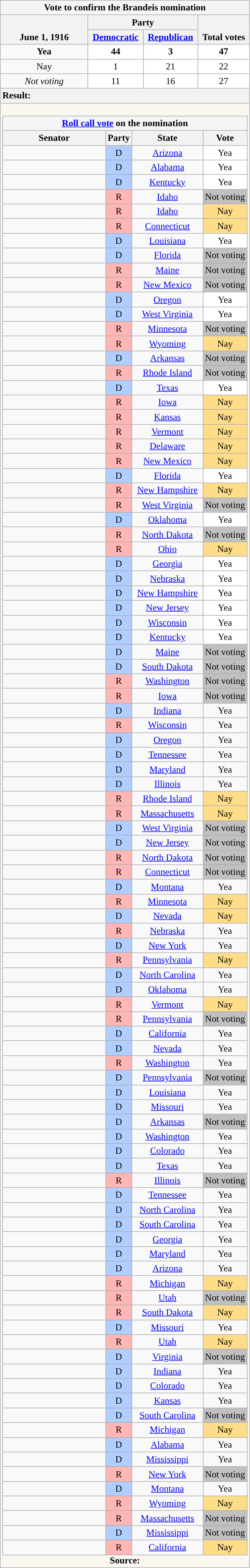<table class="wikitable" style="text-align:center">
<tr>
<th colspan=4 style="background:#f5f5f5">Vote to confirm the Brandeis nomination</th>
</tr>
<tr style="vertical-align:bottom;">
<th rowspan=2 style="width: 9em;">June 1, 1916</th>
<th colspan=2>Party</th>
<th rowspan=2>Total votes</th>
</tr>
<tr style="vertical-align:bottom;">
<th><a href='#'>Democratic</a></th>
<th><a href='#'>Republican</a></th>
</tr>
<tr>
<td><strong>Yea</strong></td>
<td style="background:#ffffff"><strong>44</strong></td>
<td style="background:#ffffff"><strong>3</strong></td>
<td style="background:#ffffff"><strong>47</strong></td>
</tr>
<tr>
<td>Nay</td>
<td style="background:#ffffff">1</td>
<td style="background:#ffffff">21</td>
<td style="background:#ffffff">22</td>
</tr>
<tr>
<td><em>Not voting</em></td>
<td style="background:#ffffff">11</td>
<td style="background:#ffffff">16</td>
<td style="background:#ffffff">27</td>
</tr>
<tr>
<th colspan=5 style="text-align:left;">Result: </th>
</tr>
<tr>
<td colspan=5 style="background:#f9f7f0"><br><table class="wikitable sortable mw-collapsible mw-collapsed" style="margin:auto;">
<tr>
<th colspan=4 style="background:#f5f5f5"><a href='#'>Roll call vote</a> on the nomination</th>
</tr>
<tr>
<th scope="col" style="width: 170px;">Senator</th>
<th>Party</th>
<th scope="col" style="width: 115px;">State</th>
<th>Vote</th>
</tr>
<tr>
<td></td>
<td style="background-color:#b0ceff; text-align: center;">D</td>
<td><a href='#'>Arizona</a></td>
<td style="background-color:#ffffff;">Yea</td>
</tr>
<tr>
<td></td>
<td style="background-color:#b0ceff; text-align: center;">D</td>
<td><a href='#'>Alabama</a></td>
<td style="background-color:#ffffff;">Yea</td>
</tr>
<tr>
<td></td>
<td style="background-color:#b0ceff; text-align: center;">D</td>
<td><a href='#'>Kentucky</a></td>
<td style="background-color:#ffffff;">Yea</td>
</tr>
<tr>
<td></td>
<td style="background-color:#ffb6b6; text-align: center;">R</td>
<td><a href='#'>Idaho</a></td>
<td style="background-color:#C0C0C0;">Not voting</td>
</tr>
<tr>
<td></td>
<td style="background-color:#ffb6b6; text-align: center;">R</td>
<td><a href='#'>Idaho</a></td>
<td style="background-color:#ffdd88;">Nay</td>
</tr>
<tr>
<td></td>
<td style="background-color:#ffb6b6; text-align: center;">R</td>
<td><a href='#'>Connecticut</a></td>
<td style="background-color:#ffdd88;">Nay</td>
</tr>
<tr>
<td></td>
<td style="background-color:#b0ceff; text-align: center;">D</td>
<td><a href='#'>Louisiana</a></td>
<td style="background-color:#ffffff;">Yea</td>
</tr>
<tr>
<td></td>
<td style="background-color:#b0ceff; text-align: center;">D</td>
<td><a href='#'>Florida</a></td>
<td style="background-color:#C0C0C0;">Not voting</td>
</tr>
<tr>
<td></td>
<td style="background-color:#ffb6b6; text-align: center;">R</td>
<td><a href='#'>Maine</a></td>
<td style="background-color:#C0C0C0;">Not voting</td>
</tr>
<tr>
<td></td>
<td style="background-color:#ffb6b6; text-align: center;">R</td>
<td><a href='#'>New Mexico</a></td>
<td style="background-color:#C0C0C0;">Not voting</td>
</tr>
<tr>
<td></td>
<td style="background-color:#b0ceff; text-align: center;">D</td>
<td><a href='#'>Oregon</a></td>
<td style="background-color:#ffffff;">Yea</td>
</tr>
<tr>
<td></td>
<td style="background-color:#b0ceff; text-align: center;">D</td>
<td><a href='#'>West Virginia</a></td>
<td style="background-color:#ffffff;">Yea</td>
</tr>
<tr>
<td></td>
<td style="background-color:#ffb6b6; text-align: center;">R</td>
<td><a href='#'>Minnesota</a></td>
<td style="background-color:#C0C0C0;">Not voting</td>
</tr>
<tr>
<td></td>
<td style="background-color:#ffb6b6; text-align: center;">R</td>
<td><a href='#'>Wyoming</a></td>
<td style="background-color:#ffdd88;">Nay</td>
</tr>
<tr>
<td></td>
<td style="background-color:#b0ceff; text-align: center;">D</td>
<td><a href='#'>Arkansas</a></td>
<td style="background-color:#C0C0C0;">Not voting</td>
</tr>
<tr>
<td></td>
<td style="background-color:#ffb6b6; text-align: center;">R</td>
<td><a href='#'>Rhode Island</a></td>
<td style="background-color:#C0C0C0;">Not voting</td>
</tr>
<tr>
<td></td>
<td style="background-color:#b0ceff; text-align: center;">D</td>
<td><a href='#'>Texas</a></td>
<td style="background-color:#ffffff;">Yea</td>
</tr>
<tr>
<td></td>
<td style="background-color:#ffb6b6; text-align: center;">R</td>
<td><a href='#'>Iowa</a></td>
<td style="background-color:#ffdd88;">Nay</td>
</tr>
<tr>
<td></td>
<td style="background-color:#ffb6b6; text-align: center;">R</td>
<td><a href='#'>Kansas</a></td>
<td style="background-color:#ffdd88;">Nay</td>
</tr>
<tr>
<td></td>
<td style="background-color:#ffb6b6; text-align: center;">R</td>
<td><a href='#'>Vermont</a></td>
<td style="background-color:#ffdd88;">Nay</td>
</tr>
<tr>
<td></td>
<td style="background-color:#ffb6b6; text-align: center;">R</td>
<td><a href='#'>Delaware</a></td>
<td style="background-color:#ffdd88;">Nay</td>
</tr>
<tr>
<td></td>
<td style="background-color:#ffb6b6; text-align: center;">R</td>
<td><a href='#'>New Mexico</a></td>
<td style="background-color:#ffdd88;">Nay</td>
</tr>
<tr>
<td></td>
<td style="background-color:#b0ceff; text-align: center;">D</td>
<td><a href='#'>Florida</a></td>
<td style="background-color:#ffffff;">Yea</td>
</tr>
<tr>
<td></td>
<td style="background-color:#ffb6b6; text-align: center;">R</td>
<td><a href='#'>New Hampshire</a></td>
<td style="background-color:#ffdd88;">Nay</td>
</tr>
<tr>
<td></td>
<td style="background-color:#ffb6b6; text-align: center;">R</td>
<td><a href='#'>West Virginia</a></td>
<td style="background-color:#C0C0C0;">Not voting</td>
</tr>
<tr>
<td></td>
<td style="background-color:#b0ceff; text-align: center;">D</td>
<td><a href='#'>Oklahoma</a></td>
<td style="background-color:#ffffff;">Yea</td>
</tr>
<tr>
<td></td>
<td style="background-color:#ffb6b6; text-align: center;">R</td>
<td><a href='#'>North Dakota</a></td>
<td style="background-color:#C0C0C0;">Not voting</td>
</tr>
<tr>
<td></td>
<td style="background-color:#ffb6b6; text-align: center;">R</td>
<td><a href='#'>Ohio</a></td>
<td style="background-color:#ffdd88;">Nay</td>
</tr>
<tr>
<td></td>
<td style="background-color:#b0ceff; text-align: center;">D</td>
<td><a href='#'>Georgia</a></td>
<td style="background-color:#ffffff;">Yea</td>
</tr>
<tr>
<td></td>
<td style="background-color:#b0ceff; text-align: center;">D</td>
<td><a href='#'>Nebraska</a></td>
<td style="background-color:#ffffff;">Yea</td>
</tr>
<tr>
<td></td>
<td style="background-color:#b0ceff; text-align: center;">D</td>
<td><a href='#'>New Hampshire</a></td>
<td style="background-color:#ffffff;">Yea</td>
</tr>
<tr>
<td></td>
<td style="background-color:#b0ceff; text-align: center;">D</td>
<td><a href='#'>New Jersey</a></td>
<td style="background-color:#ffffff;">Yea</td>
</tr>
<tr>
<td></td>
<td style="background-color:#b0ceff; text-align: center;">D</td>
<td><a href='#'>Wisconsin</a></td>
<td style="background-color:#ffffff;">Yea</td>
</tr>
<tr>
<td></td>
<td style="background-color:#b0ceff; text-align: center;">D</td>
<td><a href='#'>Kentucky</a></td>
<td style="background-color:#ffffff;">Yea</td>
</tr>
<tr>
<td></td>
<td style="background-color:#b0ceff; text-align: center;">D</td>
<td><a href='#'>Maine</a></td>
<td style="background-color:#C0C0C0;">Not voting</td>
</tr>
<tr>
<td></td>
<td style="background-color:#b0ceff; text-align: center;">D</td>
<td><a href='#'>South Dakota</a></td>
<td style="background-color:#C0C0C0;">Not voting</td>
</tr>
<tr>
<td></td>
<td style="background-color:#ffb6b6; text-align: center;">R</td>
<td><a href='#'>Washington</a></td>
<td style="background-color:#C0C0C0;">Not voting</td>
</tr>
<tr>
<td></td>
<td style="background-color:#ffb6b6; text-align: center;">R</td>
<td><a href='#'>Iowa</a></td>
<td style="background-color:#C0C0C0;">Not voting</td>
</tr>
<tr>
<td></td>
<td style="background-color:#b0ceff; text-align: center;">D</td>
<td><a href='#'>Indiana</a></td>
<td>Yea</td>
</tr>
<tr>
<td></td>
<td style="background-color:#ffb6b6; text-align: center;">R</td>
<td><a href='#'>Wisconsin</a></td>
<td>Yea</td>
</tr>
<tr>
<td></td>
<td style="background-color:#b0ceff; text-align: center;">D</td>
<td><a href='#'>Oregon</a></td>
<td>Yea</td>
</tr>
<tr>
<td></td>
<td style="background-color:#b0ceff; text-align: center;">D</td>
<td><a href='#'>Tennessee</a></td>
<td>Yea</td>
</tr>
<tr>
<td></td>
<td style="background-color:#b0ceff; text-align: center;">D</td>
<td><a href='#'>Maryland</a></td>
<td>Yea</td>
</tr>
<tr>
<td></td>
<td style="background-color:#b0ceff; text-align: center;">D</td>
<td><a href='#'>Illinois</a></td>
<td>Yea</td>
</tr>
<tr>
<td></td>
<td style="background-color:#ffb6b6; text-align: center;">R</td>
<td><a href='#'>Rhode Island</a></td>
<td style="background-color:#ffdd88;">Nay</td>
</tr>
<tr>
<td></td>
<td style="background-color:#ffb6b6; text-align: center;">R</td>
<td><a href='#'>Massachusetts</a></td>
<td style="background-color:#ffdd88;">Nay</td>
</tr>
<tr>
<td></td>
<td style="background-color:#b0ceff; text-align: center;">D</td>
<td><a href='#'>West Virginia</a></td>
<td style="background-color:#C0C0C0;">Not voting</td>
</tr>
<tr>
<td></td>
<td style="background-color:#b0ceff; text-align: center;">D</td>
<td><a href='#'>New Jersey</a></td>
<td style="background-color:#C0C0C0;">Not voting</td>
</tr>
<tr>
<td></td>
<td style="background-color:#ffb6b6; text-align: center;">R</td>
<td><a href='#'>North Dakota</a></td>
<td style="background-color:#C0C0C0;">Not voting</td>
</tr>
<tr>
<td></td>
<td style="background-color:#ffb6b6; text-align: center;">R</td>
<td><a href='#'>Connecticut</a></td>
<td style="background-color:#C0C0C0;">Not voting</td>
</tr>
<tr>
<td></td>
<td style="background-color:#b0ceff; text-align: center;">D</td>
<td><a href='#'>Montana</a></td>
<td>Yea</td>
</tr>
<tr>
<td></td>
<td style="background-color:#ffb6b6; text-align: center;">R</td>
<td><a href='#'>Minnesota</a></td>
<td style="background-color:#ffdd88;">Nay</td>
</tr>
<tr>
<td></td>
<td style="background-color:#b0ceff; text-align: center;">D</td>
<td><a href='#'>Nevada</a></td>
<td style="background-color:#ffdd88;">Nay</td>
</tr>
<tr>
<td></td>
<td style="background-color:#ffb6b6; text-align: center;">R</td>
<td><a href='#'>Nebraska</a></td>
<td>Yea</td>
</tr>
<tr>
<td></td>
<td style="background-color:#b0ceff; text-align: center;">D</td>
<td><a href='#'>New York</a></td>
<td>Yea</td>
</tr>
<tr>
<td></td>
<td style="background-color:#ffb6b6; text-align: center;">R</td>
<td><a href='#'>Pennsylvania</a></td>
<td style="background-color:#ffdd88;">Nay</td>
</tr>
<tr>
<td></td>
<td style="background-color:#b0ceff; text-align: center;">D</td>
<td><a href='#'>North Carolina</a></td>
<td>Yea</td>
</tr>
<tr>
<td></td>
<td style="background-color:#b0ceff; text-align: center;">D</td>
<td><a href='#'>Oklahoma</a></td>
<td>Yea</td>
</tr>
<tr>
<td></td>
<td style="background-color:#ffb6b6; text-align: center;">R</td>
<td><a href='#'>Vermont</a></td>
<td style="background-color:#ffdd88;">Nay</td>
</tr>
<tr>
<td></td>
<td style="background-color:#ffb6b6; text-align: center;">R</td>
<td><a href='#'>Pennsylvania</a></td>
<td style="background-color:#C0C0C0;">Not voting</td>
</tr>
<tr>
<td></td>
<td style="background-color:#b0ceff; text-align: center;">D</td>
<td><a href='#'>California</a></td>
<td>Yea</td>
</tr>
<tr>
<td></td>
<td style="background-color:#b0ceff; text-align: center;">D</td>
<td><a href='#'>Nevada</a></td>
<td>Yea</td>
</tr>
<tr>
<td></td>
<td style="background-color:#ffb6b6; text-align: center;">R</td>
<td><a href='#'>Washington</a></td>
<td>Yea</td>
</tr>
<tr>
<td></td>
<td style="background-color:#b0ceff; text-align: center;">D</td>
<td><a href='#'>Pennsylvania</a></td>
<td style="background-color:#C0C0C0;">Not voting</td>
</tr>
<tr>
<td></td>
<td style="background-color:#b0ceff; text-align: center;">D</td>
<td><a href='#'>Louisiana</a></td>
<td>Yea</td>
</tr>
<tr>
<td></td>
<td style="background-color:#b0ceff; text-align: center;">D</td>
<td><a href='#'>Missouri</a></td>
<td>Yea</td>
</tr>
<tr>
<td></td>
<td style="background-color:#b0ceff; text-align: center;">D</td>
<td><a href='#'>Arkansas</a></td>
<td style="background-color:#C0C0C0;">Not voting</td>
</tr>
<tr>
<td></td>
<td style="background-color:#b0ceff; text-align: center;">D</td>
<td><a href='#'>Washington</a></td>
<td>Yea</td>
</tr>
<tr>
<td></td>
<td style="background-color:#b0ceff; text-align: center;">D</td>
<td><a href='#'>Colorado</a></td>
<td>Yea</td>
</tr>
<tr>
<td></td>
<td style="background-color:#b0ceff; text-align: center;">D</td>
<td><a href='#'>Texas</a></td>
<td>Yea</td>
</tr>
<tr>
<td></td>
<td style="background-color:#ffb6b6; text-align: center;">R</td>
<td><a href='#'>Illinois</a></td>
<td style="background-color:#C0C0C0;\">Not voting</td>
</tr>
<tr>
<td></td>
<td style="background-color:#b0ceff; text-align: center;">D</td>
<td><a href='#'>Tennessee</a></td>
<td>Yea</td>
</tr>
<tr>
<td></td>
<td style="background-color:#b0ceff; text-align: center;">D</td>
<td><a href='#'>North Carolina</a></td>
<td>Yea</td>
</tr>
<tr>
<td></td>
<td style="background-color:#b0ceff; text-align: center;">D</td>
<td><a href='#'>South Carolina</a></td>
<td>Yea</td>
</tr>
<tr>
<td></td>
<td style="background-color:#b0ceff; text-align: center;">D</td>
<td><a href='#'>Georgia</a></td>
<td>Yea</td>
</tr>
<tr>
<td></td>
<td style="background-color:#b0ceff; text-align: center;">D</td>
<td><a href='#'>Maryland</a></td>
<td>Yea</td>
</tr>
<tr>
<td></td>
<td style="background-color:#b0ceff; text-align: center;">D</td>
<td><a href='#'>Arizona</a></td>
<td>Yea</td>
</tr>
<tr>
<td></td>
<td style="background-color:#ffb6b6; text-align: center;">R</td>
<td><a href='#'>Michigan</a></td>
<td style="background-color:#ffdd88;">Nay</td>
</tr>
<tr>
<td></td>
<td style="background-color:#ffb6b6; text-align: center;">R</td>
<td><a href='#'>Utah</a></td>
<td style="background-color:#C0C0C0;">Not voting</td>
</tr>
<tr>
<td></td>
<td style="background-color:#ffb6b6; text-align: center;">R</td>
<td><a href='#'>South Dakota</a></td>
<td style="background-color:#ffdd88;">Nay</td>
</tr>
<tr>
<td></td>
<td style="background-color:#b0ceff; text-align: center;">D</td>
<td><a href='#'>Missouri</a></td>
<td>Yea</td>
</tr>
<tr>
<td></td>
<td style="background-color:#ffb6b6; text-align: center;">R</td>
<td><a href='#'>Utah</a></td>
<td style="background-color:#ffdd88;">Nay</td>
</tr>
<tr>
<td></td>
<td style="background-color:#b0ceff; text-align: center;">D</td>
<td><a href='#'>Virginia</a></td>
<td style="background-color:#C0C0C0;">Not voting</td>
</tr>
<tr>
<td></td>
<td style="background-color:#b0ceff; text-align: center;">D</td>
<td><a href='#'>Indiana</a></td>
<td>Yea</td>
</tr>
<tr>
<td></td>
<td style="background-color:#b0ceff; text-align: center;">D</td>
<td><a href='#'>Colorado</a></td>
<td>Yea</td>
</tr>
<tr>
<td></td>
<td style="background-color:#b0ceff; text-align: center;">D</td>
<td><a href='#'>Kansas</a></td>
<td>Yea</td>
</tr>
<tr>
<td></td>
<td style="background-color:#b0ceff; text-align: center;">D</td>
<td><a href='#'>South Carolina</a></td>
<td style="background-color:#C0C0C0;">Not voting</td>
</tr>
<tr>
<td></td>
<td style="background-color:#ffb6b6; text-align: center;">R</td>
<td><a href='#'>Michigan</a></td>
<td style="background-color:#ffdd88;">Nay</td>
</tr>
<tr>
<td></td>
<td style="background-color:#b0ceff; text-align: center;">D</td>
<td><a href='#'>Alabama</a></td>
<td>Yea</td>
</tr>
<tr>
<td></td>
<td style="background-color:#b0ceff; text-align: center;">D</td>
<td><a href='#'>Mississippi</a></td>
<td>Yea</td>
</tr>
<tr>
<td></td>
<td style="background-color:#ffb6b6; text-align: center;">R</td>
<td><a href='#'>New York</a></td>
<td style="background-color:#C0C0C0;">Not voting</td>
</tr>
<tr>
<td></td>
<td style="background-color:#b0ceff; text-align: center;">D</td>
<td><a href='#'>Montana</a></td>
<td>Yea</td>
</tr>
<tr>
<td></td>
<td style="background-color:#ffb6b6; text-align: center;">R</td>
<td><a href='#'>Wyoming</a></td>
<td style="background-color:#ffdd88;">Nay</td>
</tr>
<tr>
<td></td>
<td style="background-color:#ffb6b6; text-align: center;">R</td>
<td><a href='#'>Massachusetts</a></td>
<td style="background-color:#C0C0C0;">Not voting</td>
</tr>
<tr>
<td></td>
<td style="background-color:#b0ceff; text-align: center;">D</td>
<td><a href='#'>Mississippi</a></td>
<td style="background-color:#C0C0C0;">Not voting</td>
</tr>
<tr>
<td></td>
<td style="background-color:#ffb6b6; text-align: center;">R</td>
<td><a href='#'>California</a></td>
<td style="background-color:#ffdd88;">Nay</td>
</tr>
</table>
<strong>Source:</strong></td>
</tr>
</table>
